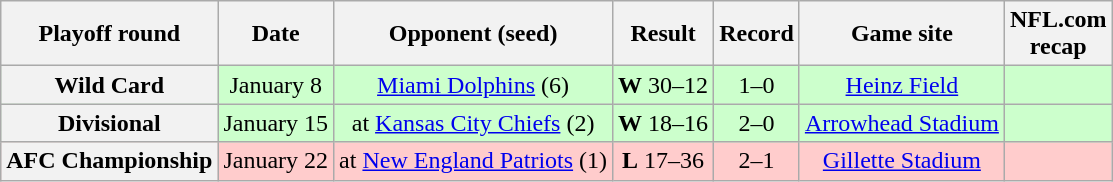<table class="wikitable" style="text-align:center">
<tr>
<th>Playoff round</th>
<th>Date</th>
<th>Opponent (seed)</th>
<th>Result</th>
<th>Record</th>
<th>Game site</th>
<th>NFL.com<br>recap</th>
</tr>
<tr style="background:#cfc">
<th>Wild Card</th>
<td>January 8</td>
<td><a href='#'>Miami Dolphins</a> (6)</td>
<td><strong>W</strong> 30–12</td>
<td>1–0</td>
<td><a href='#'>Heinz Field</a></td>
<td></td>
</tr>
<tr style="background:#cfc">
<th>Divisional</th>
<td>January 15</td>
<td>at <a href='#'>Kansas City Chiefs</a> (2)</td>
<td><strong>W</strong> 18–16</td>
<td>2–0</td>
<td><a href='#'>Arrowhead Stadium</a></td>
<td></td>
</tr>
<tr style="background:#fcc">
<th>AFC Championship</th>
<td>January 22</td>
<td>at <a href='#'>New England Patriots</a> (1)</td>
<td><strong>L</strong> 17–36</td>
<td>2–1</td>
<td><a href='#'>Gillette Stadium</a></td>
<td></td>
</tr>
</table>
